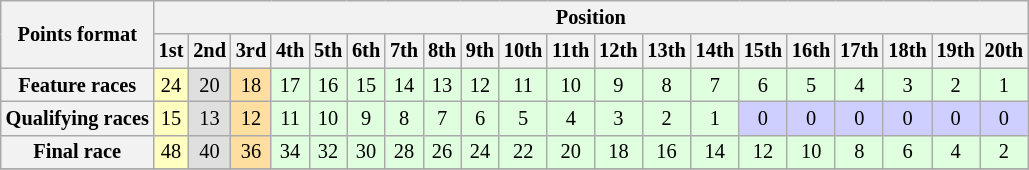<table class="wikitable" style="font-size:85%; text-align:center">
<tr style="background:#f9f9f9">
<th rowspan="2">Points format</th>
<th colspan="28">Position</th>
</tr>
<tr>
<th>1st</th>
<th>2nd</th>
<th>3rd</th>
<th>4th</th>
<th>5th</th>
<th>6th</th>
<th>7th</th>
<th>8th</th>
<th>9th</th>
<th>10th</th>
<th>11th</th>
<th>12th</th>
<th>13th</th>
<th>14th</th>
<th>15th</th>
<th>16th</th>
<th>17th</th>
<th>18th</th>
<th>19th</th>
<th>20th</th>
</tr>
<tr>
<th>Feature races</th>
<td style="background:#ffffbf;">24</td>
<td style="background:#dfdfdf;">20</td>
<td style="background:#ffdf9f;">18</td>
<td style="background:#dfffdf;">17</td>
<td style="background:#dfffdf;">16</td>
<td style="background:#dfffdf;">15</td>
<td style="background:#dfffdf;">14</td>
<td style="background:#dfffdf;">13</td>
<td style="background:#dfffdf;">12</td>
<td style="background:#dfffdf;">11</td>
<td style="background:#dfffdf;">10</td>
<td style="background:#dfffdf;">9</td>
<td style="background:#dfffdf;">8</td>
<td style="background:#dfffdf;">7</td>
<td style="background:#dfffdf;">6</td>
<td style="background:#dfffdf;">5</td>
<td style="background:#dfffdf;">4</td>
<td style="background:#dfffdf;">3</td>
<td style="background:#dfffdf;">2</td>
<td style="background:#dfffdf;">1</td>
</tr>
<tr>
<th>Qualifying races</th>
<td style="background:#ffffbf;">15</td>
<td style="background:#dfdfdf;">13</td>
<td style="background:#ffdf9f;">12</td>
<td style="background:#dfffdf;">11</td>
<td style="background:#dfffdf;">10</td>
<td style="background:#dfffdf;">9</td>
<td style="background:#dfffdf;">8</td>
<td style="background:#dfffdf;">7</td>
<td style="background:#dfffdf;">6</td>
<td style="background:#dfffdf;">5</td>
<td style="background:#dfffdf;">4</td>
<td style="background:#dfffdf;">3</td>
<td style="background:#dfffdf;">2</td>
<td style="background:#dfffdf;">1</td>
<td style="background:#cfcfff;">0</td>
<td style="background:#cfcfff;">0</td>
<td style="background:#cfcfff;">0</td>
<td style="background:#cfcfff;">0</td>
<td style="background:#cfcfff;">0</td>
<td style="background:#cfcfff;">0</td>
</tr>
<tr>
<th>Final race</th>
<td style="background:#FFFFBF;">48</td>
<td style="background:#DFDFDF;">40</td>
<td style="background:#FFDF9F;">36</td>
<td style="background:#DFFFDF;">34</td>
<td style="background:#DFFFDF;">32</td>
<td style="background:#DFFFDF;">30</td>
<td style="background:#DFFFDF;">28</td>
<td style="background:#DFFFDF;">26</td>
<td style="background:#DFFFDF;">24</td>
<td style="background:#DFFFDF;">22</td>
<td style="background:#DFFFDF;">20</td>
<td style="background:#DFFFDF;">18</td>
<td style="background:#DFFFDF;">16</td>
<td style="background:#DFFFDF;">14</td>
<td style="background:#DFFFDF;">12</td>
<td style="background:#DFFFDF;">10</td>
<td style="background:#DFFFDF;">8</td>
<td style="background:#DFFFDF;">6</td>
<td style="background:#DFFFDF;">4</td>
<td style="background:#DFFFDF;">2</td>
</tr>
<tr>
</tr>
</table>
